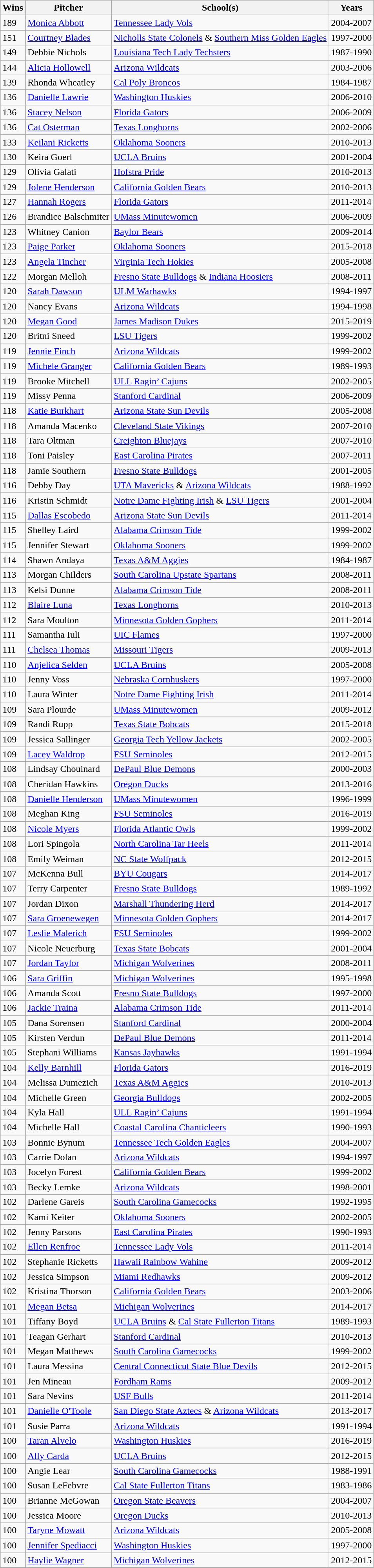<table class="sortable wikitable">
<tr>
<th>Wins</th>
<th>Pitcher</th>
<th>School(s)</th>
<th>Years</th>
</tr>
<tr>
<td>189</td>
<td><a href='#'>Monica Abbott</a></td>
<td><a href='#'>Tennessee Lady Vols</a></td>
<td>2004-2007</td>
</tr>
<tr>
<td>151</td>
<td><a href='#'>Courtney Blades</a></td>
<td><a href='#'>Nicholls State Colonels</a> & <a href='#'>Southern Miss Golden Eagles</a></td>
<td>1997-2000</td>
</tr>
<tr>
<td>149</td>
<td>Debbie Nichols</td>
<td><a href='#'>Louisiana Tech Lady Techsters</a></td>
<td>1987-1990</td>
</tr>
<tr>
<td>144</td>
<td><a href='#'>Alicia Hollowell</a></td>
<td><a href='#'>Arizona Wildcats</a></td>
<td>2003-2006</td>
</tr>
<tr>
<td>139</td>
<td>Rhonda Wheatley</td>
<td><a href='#'>Cal Poly Broncos</a></td>
<td>1984-1987</td>
</tr>
<tr>
<td>136</td>
<td><a href='#'>Danielle Lawrie</a></td>
<td><a href='#'>Washington Huskies</a></td>
<td>2006-2010</td>
</tr>
<tr>
<td>136</td>
<td><a href='#'>Stacey Nelson</a></td>
<td><a href='#'>Florida Gators</a></td>
<td>2006-2009</td>
</tr>
<tr>
<td>136</td>
<td><a href='#'>Cat Osterman</a></td>
<td><a href='#'>Texas Longhorns</a></td>
<td>2002-2006</td>
</tr>
<tr>
<td>133</td>
<td><a href='#'>Keilani Ricketts</a></td>
<td><a href='#'>Oklahoma Sooners</a></td>
<td>2010-2013</td>
</tr>
<tr>
<td>130</td>
<td>Keira Goerl</td>
<td><a href='#'>UCLA Bruins</a></td>
<td>2001-2004</td>
</tr>
<tr>
<td>129</td>
<td>Olivia Galati</td>
<td><a href='#'>Hofstra Pride</a></td>
<td>2010-2013</td>
</tr>
<tr>
<td>129</td>
<td><a href='#'>Jolene Henderson</a></td>
<td><a href='#'>California Golden Bears</a></td>
<td>2010-2013</td>
</tr>
<tr>
<td>127</td>
<td><a href='#'>Hannah Rogers</a></td>
<td><a href='#'>Florida Gators</a></td>
<td>2011-2014</td>
</tr>
<tr>
<td>126</td>
<td>Brandice Balschmiter</td>
<td><a href='#'>UMass Minutewomen</a></td>
<td>2006-2009</td>
</tr>
<tr>
<td>123</td>
<td>Whitney Canion</td>
<td><a href='#'>Baylor Bears</a></td>
<td>2009-2014</td>
</tr>
<tr>
<td>123</td>
<td><a href='#'>Paige Parker</a></td>
<td><a href='#'>Oklahoma Sooners</a></td>
<td>2015-2018</td>
</tr>
<tr>
<td>123</td>
<td><a href='#'>Angela Tincher</a></td>
<td><a href='#'>Virginia Tech Hokies</a></td>
<td>2005-2008</td>
</tr>
<tr>
<td>122</td>
<td>Morgan Melloh</td>
<td><a href='#'>Fresno State Bulldogs</a> & <a href='#'>Indiana Hoosiers</a></td>
<td>2008-2011</td>
</tr>
<tr>
<td>120</td>
<td><a href='#'>Sarah Dawson</a></td>
<td><a href='#'>ULM Warhawks</a></td>
<td>1994-1997</td>
</tr>
<tr>
<td>120</td>
<td>Nancy Evans</td>
<td><a href='#'>Arizona Wildcats</a></td>
<td>1994-1998</td>
</tr>
<tr>
<td>120</td>
<td><a href='#'>Megan Good</a></td>
<td><a href='#'>James Madison Dukes</a></td>
<td>2015-2019</td>
</tr>
<tr>
<td>120</td>
<td>Britni Sneed</td>
<td><a href='#'>LSU Tigers</a></td>
<td>1999-2002</td>
</tr>
<tr>
<td>119</td>
<td><a href='#'>Jennie Finch</a></td>
<td><a href='#'>Arizona Wildcats</a></td>
<td>1999-2002</td>
</tr>
<tr>
<td>119</td>
<td><a href='#'>Michele Granger</a></td>
<td><a href='#'>California Golden Bears</a></td>
<td>1989-1993</td>
</tr>
<tr>
<td>119</td>
<td>Brooke Mitchell</td>
<td><a href='#'>ULL Ragin’ Cajuns</a></td>
<td>2002-2005</td>
</tr>
<tr>
<td>119</td>
<td>Missy Penna</td>
<td><a href='#'>Stanford Cardinal</a></td>
<td>2006-2009</td>
</tr>
<tr>
<td>118</td>
<td><a href='#'>Katie Burkhart</a></td>
<td><a href='#'>Arizona State Sun Devils</a></td>
<td>2005-2008</td>
</tr>
<tr>
<td>118</td>
<td>Amanda Macenko</td>
<td><a href='#'>Cleveland State Vikings</a></td>
<td>2007-2010</td>
</tr>
<tr>
<td>118</td>
<td>Tara Oltman</td>
<td><a href='#'>Creighton Bluejays</a></td>
<td>2007-2010</td>
</tr>
<tr>
<td>118</td>
<td>Toni Paisley</td>
<td><a href='#'>East Carolina Pirates</a></td>
<td>2007-2011</td>
</tr>
<tr>
<td>118</td>
<td>Jamie Southern</td>
<td><a href='#'>Fresno State Bulldogs</a></td>
<td>2001-2005</td>
</tr>
<tr>
<td>116</td>
<td>Debby Day</td>
<td><a href='#'>UTA Mavericks</a> & <a href='#'>Arizona Wildcats</a></td>
<td>1988-1992</td>
</tr>
<tr>
<td>116</td>
<td>Kristin Schmidt</td>
<td><a href='#'>Notre Dame Fighting Irish</a> & <a href='#'>LSU Tigers</a></td>
<td>2001-2004</td>
</tr>
<tr>
<td>115</td>
<td><a href='#'>Dallas Escobedo</a></td>
<td><a href='#'>Arizona State Sun Devils</a></td>
<td>2011-2014</td>
</tr>
<tr>
<td>115</td>
<td>Shelley Laird</td>
<td><a href='#'>Alabama Crimson Tide</a></td>
<td>1999-2002</td>
</tr>
<tr>
<td>115</td>
<td>Jennifer Stewart</td>
<td><a href='#'>Oklahoma Sooners</a></td>
<td>1999-2002</td>
</tr>
<tr>
<td>114</td>
<td>Shawn Andaya</td>
<td><a href='#'>Texas A&M Aggies</a></td>
<td>1984-1987</td>
</tr>
<tr>
<td>113</td>
<td>Morgan Childers</td>
<td><a href='#'>South Carolina Upstate Spartans</a></td>
<td>2008-2011</td>
</tr>
<tr>
<td>113</td>
<td>Kelsi Dunne</td>
<td><a href='#'>Alabama Crimson Tide</a></td>
<td>2008-2011</td>
</tr>
<tr>
<td>112</td>
<td><a href='#'>Blaire Luna</a></td>
<td><a href='#'>Texas Longhorns</a></td>
<td>2010-2013</td>
</tr>
<tr>
<td>112</td>
<td>Sara Moulton</td>
<td><a href='#'>Minnesota Golden Gophers</a></td>
<td>2011-2014</td>
</tr>
<tr>
<td>111</td>
<td>Samantha Iuli</td>
<td><a href='#'>UIC Flames</a></td>
<td>1997-2000</td>
</tr>
<tr>
<td>111</td>
<td><a href='#'>Chelsea Thomas</a></td>
<td><a href='#'>Missouri Tigers</a></td>
<td>2009-2013</td>
</tr>
<tr>
<td>110</td>
<td><a href='#'>Anjelica Selden</a></td>
<td><a href='#'>UCLA Bruins</a></td>
<td>2005-2008</td>
</tr>
<tr>
<td>110</td>
<td>Jenny Voss</td>
<td><a href='#'>Nebraska Cornhuskers</a></td>
<td>1997-2000</td>
</tr>
<tr>
<td>110</td>
<td>Laura Winter</td>
<td><a href='#'>Notre Dame Fighting Irish</a></td>
<td>2011-2014</td>
</tr>
<tr>
<td>109</td>
<td>Sara Plourde</td>
<td><a href='#'>UMass Minutewomen</a></td>
<td>2009-2012</td>
</tr>
<tr>
<td>109</td>
<td>Randi Rupp</td>
<td><a href='#'>Texas State Bobcats</a></td>
<td>2015-2018</td>
</tr>
<tr>
<td>109</td>
<td>Jessica Sallinger</td>
<td><a href='#'>Georgia Tech Yellow Jackets</a></td>
<td>2002-2005</td>
</tr>
<tr>
<td>109</td>
<td><a href='#'>Lacey Waldrop</a></td>
<td><a href='#'>FSU Seminoles</a></td>
<td>2012-2015</td>
</tr>
<tr>
<td>108</td>
<td>Lindsay Chouinard</td>
<td><a href='#'>DePaul Blue Demons</a></td>
<td>2000-2003</td>
</tr>
<tr>
<td>108</td>
<td>Cheridan Hawkins</td>
<td><a href='#'>Oregon Ducks</a></td>
<td>2013-2016</td>
</tr>
<tr>
<td>108</td>
<td><a href='#'>Danielle Henderson</a></td>
<td><a href='#'>UMass Minutewomen</a></td>
<td>1996-1999</td>
</tr>
<tr>
<td>108</td>
<td>Meghan King</td>
<td><a href='#'>FSU Seminoles</a></td>
<td>2016-2019</td>
</tr>
<tr>
<td>108</td>
<td><a href='#'>Nicole Myers</a></td>
<td><a href='#'>Florida Atlantic Owls</a></td>
<td>1999-2002</td>
</tr>
<tr>
<td>108</td>
<td>Lori Spingola</td>
<td><a href='#'>North Carolina Tar Heels</a></td>
<td>2011-2014</td>
</tr>
<tr>
<td>108</td>
<td>Emily Weiman</td>
<td><a href='#'>NC State Wolfpack</a></td>
<td>2012-2015</td>
</tr>
<tr>
<td>107</td>
<td>McKenna Bull</td>
<td><a href='#'>BYU Cougars</a></td>
<td>2014-2017</td>
</tr>
<tr>
<td>107</td>
<td>Terry Carpenter</td>
<td><a href='#'>Fresno State Bulldogs</a></td>
<td>1989-1992</td>
</tr>
<tr>
<td>107</td>
<td>Jordan Dixon</td>
<td><a href='#'>Marshall Thundering Herd</a></td>
<td>2014-2017</td>
</tr>
<tr>
<td>107</td>
<td><a href='#'>Sara Groenewegen</a></td>
<td><a href='#'>Minnesota Golden Gophers</a></td>
<td>2014-2017</td>
</tr>
<tr>
<td>107</td>
<td><a href='#'>Leslie Malerich</a></td>
<td><a href='#'>FSU Seminoles</a></td>
<td>1999-2002</td>
</tr>
<tr>
<td>107</td>
<td>Nicole Neuerburg</td>
<td><a href='#'>Texas State Bobcats</a></td>
<td>2001-2004</td>
</tr>
<tr>
<td>107</td>
<td><a href='#'>Jordan Taylor</a></td>
<td><a href='#'>Michigan Wolverines</a></td>
<td>2008-2011</td>
</tr>
<tr>
<td>106</td>
<td><a href='#'>Sara Griffin</a></td>
<td><a href='#'>Michigan Wolverines</a></td>
<td>1995-1998</td>
</tr>
<tr>
<td>106</td>
<td>Amanda Scott</td>
<td><a href='#'>Fresno State Bulldogs</a></td>
<td>1997-2000</td>
</tr>
<tr>
<td>106</td>
<td><a href='#'>Jackie Traina</a></td>
<td><a href='#'>Alabama Crimson Tide</a></td>
<td>2011-2014</td>
</tr>
<tr>
<td>105</td>
<td>Dana Sorensen</td>
<td><a href='#'>Stanford Cardinal</a></td>
<td>2000-2004</td>
</tr>
<tr>
<td>105</td>
<td>Kirsten Verdun</td>
<td><a href='#'>DePaul Blue Demons</a></td>
<td>2011-2014</td>
</tr>
<tr>
<td>105</td>
<td>Stephani Williams</td>
<td><a href='#'>Kansas Jayhawks</a></td>
<td>1991-1994</td>
</tr>
<tr>
<td>104</td>
<td><a href='#'>Kelly Barnhill</a></td>
<td><a href='#'>Florida Gators</a></td>
<td>2016-2019</td>
</tr>
<tr>
<td>104</td>
<td>Melissa Dumezich</td>
<td><a href='#'>Texas A&M Aggies</a></td>
<td>2010-2013</td>
</tr>
<tr>
<td>104</td>
<td>Michelle Green</td>
<td><a href='#'>Georgia Bulldogs</a></td>
<td>2002-2005</td>
</tr>
<tr>
<td>104</td>
<td>Kyla Hall</td>
<td><a href='#'>ULL Ragin’ Cajuns</a></td>
<td>1991-1994</td>
</tr>
<tr>
<td>104</td>
<td>Michelle Hall</td>
<td><a href='#'>Coastal Carolina Chanticleers</a></td>
<td>1990-1993</td>
</tr>
<tr>
<td>103</td>
<td>Bonnie Bynum</td>
<td><a href='#'>Tennessee Tech Golden Eagles</a></td>
<td>2004-2007</td>
</tr>
<tr>
<td>103</td>
<td>Carrie Dolan</td>
<td><a href='#'>Arizona Wildcats</a></td>
<td>1994-1997</td>
</tr>
<tr>
<td>103</td>
<td>Jocelyn Forest</td>
<td><a href='#'>California Golden Bears</a></td>
<td>1999-2002</td>
</tr>
<tr>
<td>103</td>
<td>Becky Lemke</td>
<td><a href='#'>Arizona Wildcats</a></td>
<td>1998-2001</td>
</tr>
<tr>
<td>102</td>
<td>Darlene Gareis</td>
<td><a href='#'>South Carolina Gamecocks</a></td>
<td>1992-1995</td>
</tr>
<tr>
<td>102</td>
<td>Kami Keiter</td>
<td><a href='#'>Oklahoma Sooners</a></td>
<td>2002-2005</td>
</tr>
<tr>
<td>102</td>
<td>Jenny Parsons</td>
<td><a href='#'>East Carolina Pirates</a></td>
<td>1990-1993</td>
</tr>
<tr>
<td>102</td>
<td><a href='#'>Ellen Renfroe</a></td>
<td><a href='#'>Tennessee Lady Vols</a></td>
<td>2011-2014</td>
</tr>
<tr>
<td>102</td>
<td>Stephanie Ricketts</td>
<td><a href='#'>Hawaii Rainbow Wahine</a></td>
<td>2009-2012</td>
</tr>
<tr>
<td>102</td>
<td>Jessica Simpson</td>
<td><a href='#'>Miami Redhawks</a></td>
<td>2009-2012</td>
</tr>
<tr>
<td>102</td>
<td>Kristina Thorson</td>
<td><a href='#'>California Golden Bears</a></td>
<td>2003-2006</td>
</tr>
<tr>
<td>101</td>
<td><a href='#'>Megan Betsa</a></td>
<td><a href='#'>Michigan Wolverines</a></td>
<td>2014-2017</td>
</tr>
<tr>
<td>101</td>
<td>Tiffany Boyd</td>
<td><a href='#'>UCLA Bruins</a> & <a href='#'>Cal State Fullerton Titans</a></td>
<td>1989-1993</td>
</tr>
<tr>
<td>101</td>
<td>Teagan Gerhart</td>
<td><a href='#'>Stanford Cardinal</a></td>
<td>2010-2013</td>
</tr>
<tr>
<td>101</td>
<td>Megan Matthews</td>
<td><a href='#'>South Carolina Gamecocks</a></td>
<td>1999-2002</td>
</tr>
<tr>
<td>101</td>
<td>Laura Messina</td>
<td><a href='#'>Central Connecticut State Blue Devils</a></td>
<td>2012-2015</td>
</tr>
<tr>
<td>101</td>
<td>Jen Mineau</td>
<td><a href='#'>Fordham Rams</a></td>
<td>2009-2012</td>
</tr>
<tr>
<td>101</td>
<td>Sara Nevins</td>
<td><a href='#'>USF Bulls</a></td>
<td>2011-2014</td>
</tr>
<tr>
<td>101</td>
<td><a href='#'>Danielle O'Toole</a></td>
<td><a href='#'>San Diego State Aztecs</a> & <a href='#'>Arizona Wildcats</a></td>
<td>2013-2017</td>
</tr>
<tr>
<td>101</td>
<td>Susie Parra</td>
<td><a href='#'>Arizona Wildcats</a></td>
<td>1991-1994</td>
</tr>
<tr>
<td>100</td>
<td><a href='#'>Taran Alvelo</a></td>
<td><a href='#'>Washington Huskies</a></td>
<td>2016-2019</td>
</tr>
<tr>
<td>100</td>
<td><a href='#'>Ally Carda</a></td>
<td><a href='#'>UCLA Bruins</a></td>
<td>2012-2015</td>
</tr>
<tr>
<td>100</td>
<td>Angie Lear</td>
<td><a href='#'>South Carolina Gamecocks</a></td>
<td>1988-1991</td>
</tr>
<tr>
<td>100</td>
<td>Susan LeFebvre</td>
<td><a href='#'>Cal State Fullerton Titans</a></td>
<td>1983-1986</td>
</tr>
<tr>
<td>100</td>
<td>Brianne McGowan</td>
<td><a href='#'>Oregon State Beavers</a></td>
<td>2004-2007</td>
</tr>
<tr>
<td>100</td>
<td>Jessica Moore</td>
<td><a href='#'>Oregon Ducks</a></td>
<td>2010-2013</td>
</tr>
<tr>
<td>100</td>
<td><a href='#'>Taryne Mowatt</a></td>
<td><a href='#'>Arizona Wildcats</a></td>
<td>2005-2008</td>
</tr>
<tr>
<td>100</td>
<td><a href='#'>Jennifer Spediacci</a></td>
<td><a href='#'>Washington Huskies</a></td>
<td>1997-2000</td>
</tr>
<tr>
<td>100</td>
<td><a href='#'>Haylie Wagner</a></td>
<td><a href='#'>Michigan Wolverines</a></td>
<td>2012-2015</td>
</tr>
</table>
